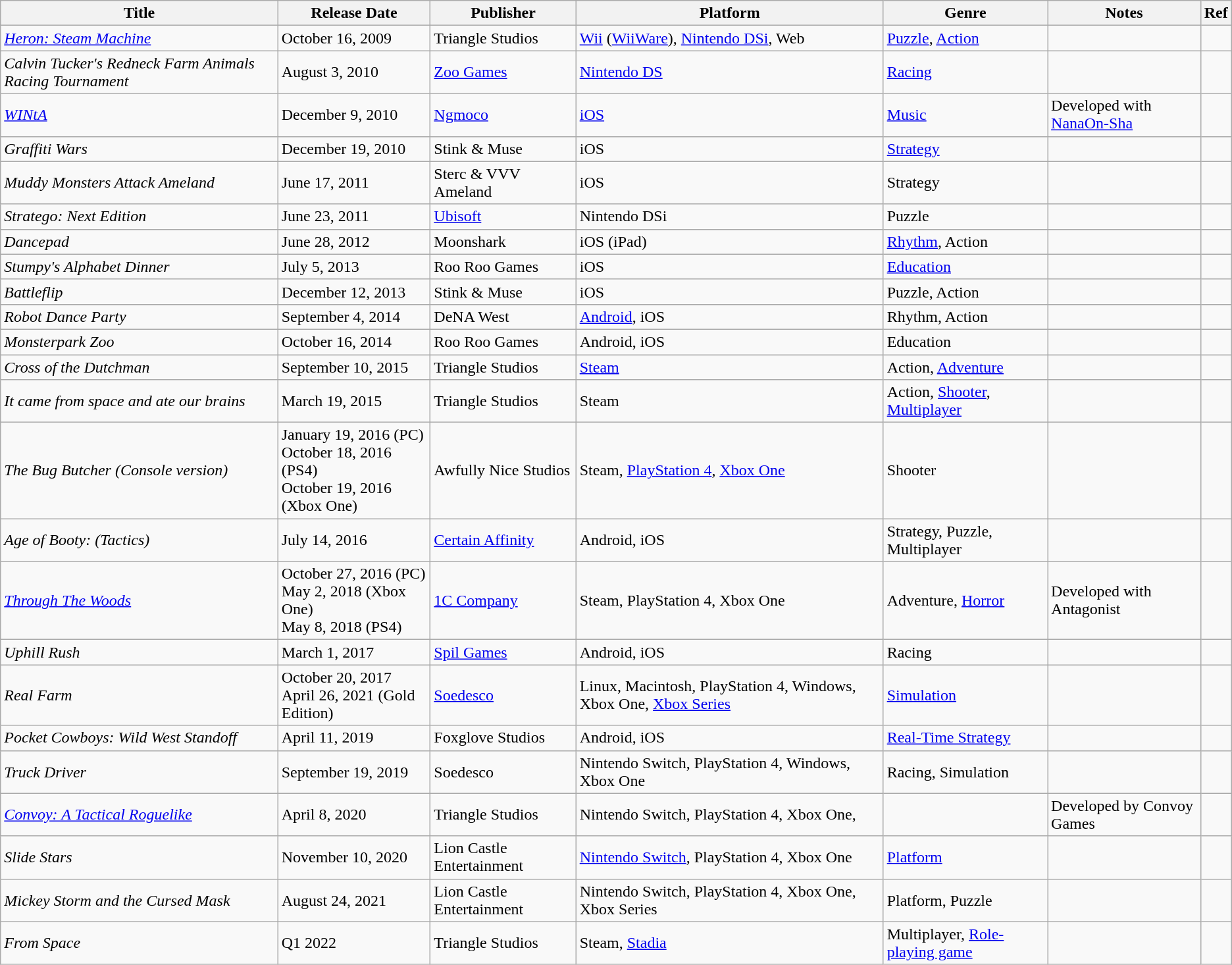<table class="wikitable">
<tr>
<th>Title</th>
<th>Release Date</th>
<th>Publisher</th>
<th>Platform</th>
<th>Genre</th>
<th>Notes</th>
<th>Ref</th>
</tr>
<tr>
<td><em><a href='#'>Heron: Steam Machine</a></em></td>
<td>October 16, 2009</td>
<td>Triangle Studios</td>
<td><a href='#'>Wii</a> (<a href='#'>WiiWare</a>), <a href='#'>Nintendo DSi</a>, Web</td>
<td><a href='#'>Puzzle</a>, <a href='#'>Action</a></td>
<td></td>
<td></td>
</tr>
<tr>
<td><em>Calvin Tucker's Redneck Farm Animals Racing Tournament</em></td>
<td>August 3, 2010</td>
<td><a href='#'>Zoo Games</a></td>
<td><a href='#'>Nintendo DS</a></td>
<td><a href='#'>Racing</a></td>
<td></td>
<td></td>
</tr>
<tr>
<td><em><a href='#'>WINtA</a></em></td>
<td>December 9, 2010</td>
<td><a href='#'>Ngmoco</a></td>
<td><a href='#'>iOS</a></td>
<td><a href='#'>Music</a></td>
<td>Developed with <a href='#'>NanaOn-Sha</a></td>
<td></td>
</tr>
<tr>
<td><em>Graffiti Wars</em></td>
<td>December 19, 2010</td>
<td>Stink & Muse</td>
<td>iOS</td>
<td><a href='#'>Strategy</a></td>
<td></td>
<td></td>
</tr>
<tr>
<td><em>Muddy Monsters Attack Ameland</em></td>
<td>June 17, 2011</td>
<td>Sterc & VVV Ameland</td>
<td>iOS</td>
<td>Strategy</td>
<td></td>
<td></td>
</tr>
<tr>
<td><em>Stratego: Next Edition</em></td>
<td>June 23, 2011</td>
<td><a href='#'>Ubisoft</a></td>
<td>Nintendo DSi</td>
<td>Puzzle</td>
<td></td>
<td></td>
</tr>
<tr>
<td><em>Dancepad</em></td>
<td>June 28, 2012</td>
<td>Moonshark</td>
<td>iOS (iPad)</td>
<td><a href='#'>Rhythm</a>, Action</td>
<td></td>
<td></td>
</tr>
<tr>
<td><em>Stumpy's Alphabet Dinner</em></td>
<td>July 5, 2013</td>
<td>Roo Roo Games</td>
<td>iOS</td>
<td><a href='#'>Education</a></td>
<td></td>
<td></td>
</tr>
<tr>
<td><em>Battleflip</em></td>
<td>December 12, 2013</td>
<td>Stink & Muse</td>
<td>iOS</td>
<td>Puzzle, Action</td>
<td></td>
<td></td>
</tr>
<tr>
<td><em>Robot Dance Party</em></td>
<td>September 4, 2014</td>
<td>DeNA West</td>
<td><a href='#'>Android</a>, iOS</td>
<td>Rhythm, Action</td>
<td></td>
<td></td>
</tr>
<tr>
<td><em>Monsterpark Zoo</em></td>
<td>October 16, 2014</td>
<td>Roo Roo Games</td>
<td>Android, iOS</td>
<td>Education</td>
<td></td>
<td></td>
</tr>
<tr>
<td><em>Cross of the Dutchman</em></td>
<td>September 10, 2015</td>
<td>Triangle Studios</td>
<td><a href='#'>Steam</a></td>
<td>Action, <a href='#'>Adventure</a></td>
<td></td>
<td></td>
</tr>
<tr>
<td><em>It came from space and ate our brains</em></td>
<td>March 19, 2015</td>
<td>Triangle Studios</td>
<td>Steam</td>
<td>Action, <a href='#'>Shooter</a>, <a href='#'>Multiplayer</a></td>
<td></td>
<td></td>
</tr>
<tr>
<td><em>The Bug Butcher (Console version)</em></td>
<td>January 19, 2016 (PC)<br>October 18, 2016 (PS4)<br>October 19, 2016 (Xbox One)</td>
<td>Awfully Nice Studios</td>
<td>Steam, <a href='#'>PlayStation 4</a>, <a href='#'>Xbox One</a></td>
<td>Shooter</td>
<td></td>
<td></td>
</tr>
<tr>
<td><em>Age of Booty: (Tactics)</em></td>
<td>July 14, 2016</td>
<td><a href='#'>Certain Affinity</a></td>
<td>Android, iOS</td>
<td>Strategy, Puzzle, Multiplayer</td>
<td></td>
<td></td>
</tr>
<tr>
<td><em><a href='#'>Through The Woods</a></em></td>
<td>October 27, 2016 (PC)<br>May 2, 2018 (Xbox One)<br>May 8, 2018 (PS4)</td>
<td><a href='#'>1C Company</a></td>
<td>Steam, PlayStation 4, Xbox One</td>
<td>Adventure, <a href='#'>Horror</a></td>
<td>Developed with Antagonist</td>
<td></td>
</tr>
<tr>
<td><em>Uphill Rush</em></td>
<td>March 1, 2017</td>
<td><a href='#'>Spil Games</a></td>
<td>Android, iOS</td>
<td>Racing</td>
<td></td>
<td></td>
</tr>
<tr>
<td><em>Real Farm</em></td>
<td>October 20, 2017<br>April 26, 2021 (Gold Edition)</td>
<td><a href='#'>Soedesco</a></td>
<td>Linux, Macintosh, PlayStation 4, Windows, Xbox One, <a href='#'>Xbox Series</a></td>
<td><a href='#'>Simulation</a></td>
<td></td>
<td></td>
</tr>
<tr>
<td><em>Pocket Cowboys: Wild West Standoff</em></td>
<td>April 11, 2019</td>
<td>Foxglove Studios</td>
<td>Android, iOS</td>
<td><a href='#'>Real-Time Strategy</a></td>
<td></td>
<td></td>
</tr>
<tr>
<td><em>Truck Driver</em></td>
<td>September 19, 2019</td>
<td>Soedesco</td>
<td>Nintendo Switch, PlayStation 4, Windows, Xbox One</td>
<td>Racing, Simulation</td>
<td></td>
<td></td>
</tr>
<tr>
<td><em><a href='#'>Convoy: A Tactical Roguelike</a></em></td>
<td>April 8, 2020</td>
<td>Triangle Studios</td>
<td>Nintendo Switch, PlayStation 4, Xbox One,</td>
<td></td>
<td>Developed by Convoy Games</td>
<td></td>
</tr>
<tr>
<td><em>Slide Stars</em></td>
<td>November 10, 2020</td>
<td>Lion Castle Entertainment</td>
<td><a href='#'>Nintendo Switch</a>, PlayStation 4, Xbox One</td>
<td><a href='#'>Platform</a></td>
<td></td>
<td></td>
</tr>
<tr>
<td><em>Mickey Storm and the Cursed Mask</em></td>
<td>August 24, 2021</td>
<td>Lion Castle Entertainment</td>
<td>Nintendo Switch, PlayStation 4, Xbox One, Xbox Series</td>
<td>Platform, Puzzle</td>
<td></td>
<td></td>
</tr>
<tr>
<td><em>From Space</em></td>
<td>Q1 2022</td>
<td>Triangle Studios</td>
<td>Steam, <a href='#'>Stadia</a></td>
<td>Multiplayer, <a href='#'>Role-playing game</a></td>
<td></td>
<td></td>
</tr>
</table>
